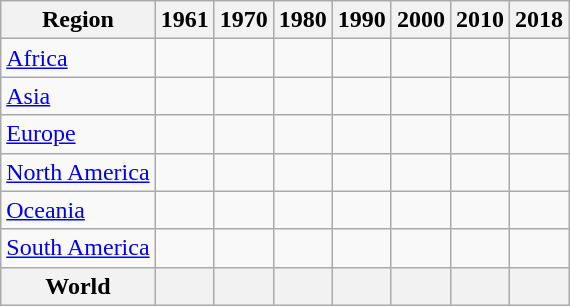<table class="wikitable">
<tr>
<th>Region</th>
<th>1961</th>
<th>1970</th>
<th>1980</th>
<th>1990</th>
<th>2000</th>
<th>2010</th>
<th>2018</th>
</tr>
<tr>
<td><a href='#'>Africa</a></td>
<td></td>
<td></td>
<td></td>
<td></td>
<td></td>
<td></td>
<td></td>
</tr>
<tr>
<td><a href='#'>Asia</a></td>
<td></td>
<td></td>
<td></td>
<td></td>
<td></td>
<td></td>
<td></td>
</tr>
<tr>
<td><a href='#'>Europe</a></td>
<td></td>
<td></td>
<td></td>
<td></td>
<td></td>
<td></td>
<td></td>
</tr>
<tr>
<td><a href='#'>North America</a></td>
<td></td>
<td></td>
<td></td>
<td></td>
<td></td>
<td></td>
<td></td>
</tr>
<tr>
<td><a href='#'>Oceania</a></td>
<td></td>
<td></td>
<td></td>
<td></td>
<td></td>
<td></td>
<td></td>
</tr>
<tr>
<td><a href='#'>South America</a></td>
<td></td>
<td></td>
<td></td>
<td></td>
<td></td>
<td></td>
<td></td>
</tr>
<tr>
<th>World</th>
<th></th>
<th></th>
<th></th>
<th></th>
<th></th>
<th></th>
<th></th>
</tr>
</table>
